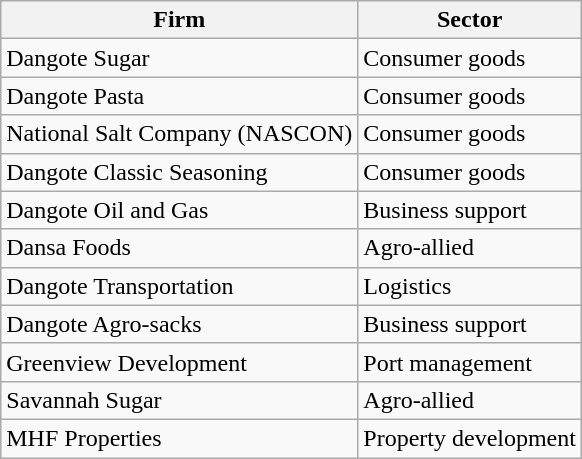<table class="wikitable">
<tr>
<th>Firm</th>
<th>Sector</th>
</tr>
<tr>
<td>Dangote Sugar</td>
<td>Consumer goods</td>
</tr>
<tr>
<td>Dangote Pasta</td>
<td>Consumer goods</td>
</tr>
<tr>
<td>National Salt Company (NASCON)</td>
<td>Consumer goods</td>
</tr>
<tr>
<td>Dangote Classic Seasoning</td>
<td>Consumer goods</td>
</tr>
<tr>
<td>Dangote Oil and Gas</td>
<td>Business support</td>
</tr>
<tr>
<td>Dansa Foods</td>
<td>Agro-allied</td>
</tr>
<tr>
<td>Dangote Transportation</td>
<td>Logistics</td>
</tr>
<tr>
<td>Dangote Agro-sacks</td>
<td>Business support</td>
</tr>
<tr>
<td>Greenview Development</td>
<td>Port management</td>
</tr>
<tr>
<td>Savannah Sugar</td>
<td>Agro-allied</td>
</tr>
<tr>
<td>MHF Properties</td>
<td>Property development</td>
</tr>
</table>
